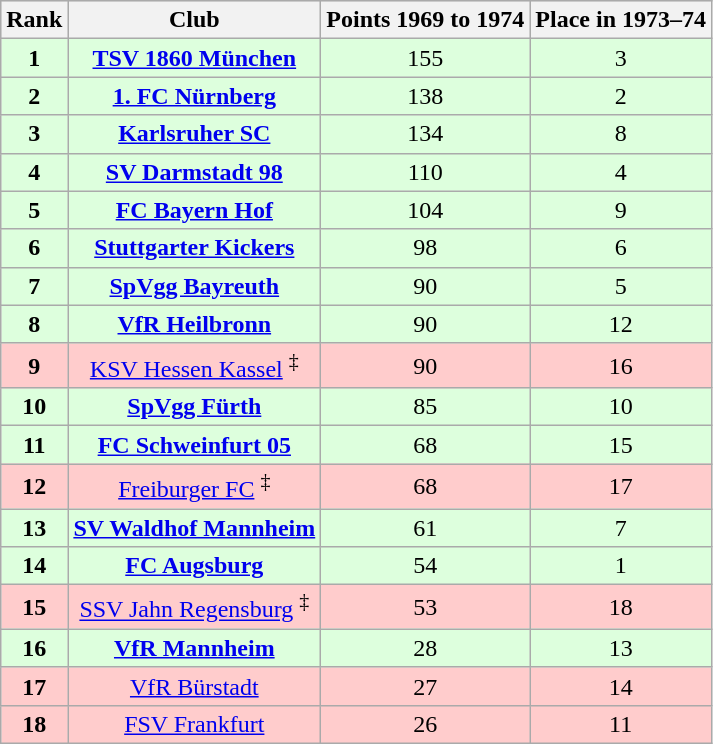<table class="wikitable sortable">
<tr align="center" bgcolor="#dfdfdf">
<th><strong>Rank</strong></th>
<th><strong>Club</strong></th>
<th><strong>Points 1969 to 1974</strong></th>
<th><strong>Place in 1973–74</strong></th>
</tr>
<tr align="center">
<td bgcolor="#ddffdd"><strong>1</strong></td>
<td bgcolor="#ddffdd"><strong><a href='#'>TSV 1860 München</a></strong></td>
<td bgcolor="#ddffdd">155</td>
<td bgcolor="#ddffdd">3</td>
</tr>
<tr align="center">
<td bgcolor="#ddffdd"><strong>2</strong></td>
<td bgcolor="#ddffdd"><strong><a href='#'>1. FC Nürnberg</a></strong></td>
<td bgcolor="#ddffdd">138</td>
<td bgcolor="#ddffdd">2</td>
</tr>
<tr align="center">
<td bgcolor="#ddffdd"><strong>3</strong></td>
<td bgcolor="#ddffdd"><strong><a href='#'>Karlsruher SC</a></strong></td>
<td bgcolor="#ddffdd">134</td>
<td bgcolor="#ddffdd">8</td>
</tr>
<tr align="center">
<td bgcolor="#ddffdd"><strong>4</strong></td>
<td bgcolor="#ddffdd"><strong><a href='#'>SV Darmstadt 98</a></strong></td>
<td bgcolor="#ddffdd">110</td>
<td bgcolor="#ddffdd">4</td>
</tr>
<tr align="center">
<td bgcolor="#ddffdd"><strong>5</strong></td>
<td bgcolor="#ddffdd"><strong><a href='#'>FC Bayern Hof</a></strong></td>
<td bgcolor="#ddffdd">104</td>
<td bgcolor="#ddffdd">9</td>
</tr>
<tr align="center">
<td bgcolor="#ddffdd"><strong>6</strong></td>
<td bgcolor="#ddffdd"><strong><a href='#'>Stuttgarter Kickers</a></strong></td>
<td bgcolor="#ddffdd">98</td>
<td bgcolor="#ddffdd">6</td>
</tr>
<tr align="center">
<td bgcolor="#ddffdd"><strong>7</strong></td>
<td bgcolor="#ddffdd"><strong><a href='#'>SpVgg Bayreuth</a></strong></td>
<td bgcolor="#ddffdd">90</td>
<td bgcolor="#ddffdd">5</td>
</tr>
<tr align="center">
<td bgcolor="#ddffdd"><strong>8</strong></td>
<td bgcolor="#ddffdd"><strong><a href='#'>VfR Heilbronn</a></strong></td>
<td bgcolor="#ddffdd">90</td>
<td bgcolor="#ddffdd">12</td>
</tr>
<tr align="center">
<td bgcolor="#ffcccc"><strong>9</strong></td>
<td bgcolor="#ffcccc"><a href='#'>KSV Hessen Kassel</a> <sup>‡</sup></td>
<td bgcolor="#ffcccc">90</td>
<td bgcolor="#ffcccc">16</td>
</tr>
<tr align="center">
<td bgcolor="#ddffdd"><strong>10</strong></td>
<td bgcolor="#ddffdd"><strong><a href='#'>SpVgg Fürth</a></strong></td>
<td bgcolor="#ddffdd">85</td>
<td bgcolor="#ddffdd">10</td>
</tr>
<tr align="center">
<td bgcolor="#ddffdd"><strong>11</strong></td>
<td bgcolor="#ddffdd"><strong><a href='#'>FC Schweinfurt 05</a></strong></td>
<td bgcolor="#ddffdd">68</td>
<td bgcolor="#ddffdd">15</td>
</tr>
<tr align="center">
<td bgcolor="#ffcccc"><strong>12</strong></td>
<td bgcolor="#ffcccc"><a href='#'>Freiburger FC</a> <sup>‡</sup></td>
<td bgcolor="#ffcccc">68</td>
<td bgcolor="#ffcccc">17</td>
</tr>
<tr align="center">
<td bgcolor="#ddffdd"><strong>13</strong></td>
<td bgcolor="#ddffdd"><strong><a href='#'>SV Waldhof Mannheim</a></strong></td>
<td bgcolor="#ddffdd">61</td>
<td bgcolor="#ddffdd">7</td>
</tr>
<tr align="center">
<td bgcolor="#ddffdd"><strong>14</strong></td>
<td bgcolor="#ddffdd"><strong><a href='#'>FC Augsburg</a></strong></td>
<td bgcolor="#ddffdd">54</td>
<td bgcolor="#ddffdd">1</td>
</tr>
<tr align="center">
<td bgcolor="#ffcccc"><strong>15</strong></td>
<td bgcolor="#ffcccc"><a href='#'>SSV Jahn Regensburg</a> <sup>‡</sup></td>
<td bgcolor="#ffcccc">53</td>
<td bgcolor="#ffcccc">18</td>
</tr>
<tr align="center">
<td bgcolor="#ddffdd"><strong>16</strong></td>
<td bgcolor="#ddffdd"><strong><a href='#'>VfR Mannheim</a></strong></td>
<td bgcolor="#ddffdd">28</td>
<td bgcolor="#ddffdd">13</td>
</tr>
<tr align="center">
<td bgcolor="#ffcccc"><strong>17</strong></td>
<td bgcolor="#ffcccc"><a href='#'>VfR Bürstadt</a></td>
<td bgcolor="#ffcccc">27</td>
<td bgcolor="#ffcccc">14</td>
</tr>
<tr align="center">
<td bgcolor="#ffcccc"><strong>18</strong></td>
<td bgcolor="#ffcccc"><a href='#'>FSV Frankfurt</a></td>
<td bgcolor="#ffcccc">26</td>
<td bgcolor="#ffcccc">11</td>
</tr>
</table>
